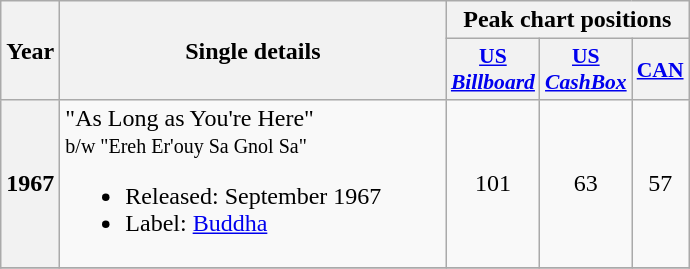<table class="wikitable plainrowheaders">
<tr>
<th width="30" scope="col" rowspan="2">Year</th>
<th width="250" scope="col" rowspan="2">Single details</th>
<th width="100" colspan="3">Peak chart positions</th>
</tr>
<tr>
<th scope="col" style="width:2em;font-size:90%;"><a href='#'>US <em>Billboard</em></a><br></th>
<th scope="col" style="width:2em;font-size:90%;"><a href='#'>US <em>CashBox</em></a><br></th>
<th scope="col" style="width:2em;font-size:90%;"><a href='#'>CAN</a><br></th>
</tr>
<tr>
<th scope="row">1967</th>
<td>"As Long as You're Here"<br><small>b/w "Ereh Er'ouy Sa Gnol Sa"</small><br><ul><li>Released: September 1967</li><li>Label: <a href='#'>Buddha</a> </li></ul></td>
<td align="center">101</td>
<td align="center">63</td>
<td align="center">57</td>
</tr>
<tr>
</tr>
</table>
